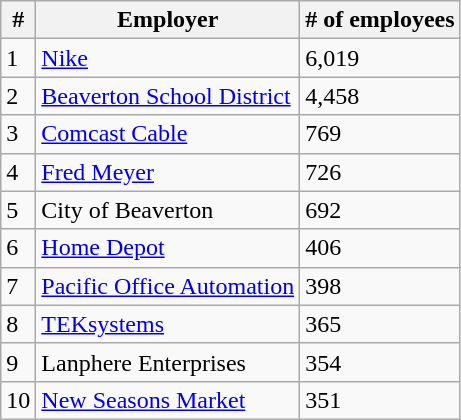<table class="wikitable">
<tr>
<th>#</th>
<th>Employer</th>
<th># of employees</th>
</tr>
<tr>
<td>1</td>
<td><a href='#'>Nike</a></td>
<td>6,019</td>
</tr>
<tr>
<td>2</td>
<td><a href='#'>Beaverton School District</a></td>
<td>4,458</td>
</tr>
<tr>
<td>3</td>
<td><a href='#'>Comcast Cable</a></td>
<td>769</td>
</tr>
<tr>
<td>4</td>
<td><a href='#'>Fred Meyer</a></td>
<td>726</td>
</tr>
<tr>
<td>5</td>
<td>City of Beaverton</td>
<td>692</td>
</tr>
<tr>
<td>6</td>
<td><a href='#'>Home Depot</a></td>
<td>406</td>
</tr>
<tr>
<td>7</td>
<td><a href='#'>Pacific Office Automation</a></td>
<td>398</td>
</tr>
<tr>
<td>8</td>
<td><a href='#'>TEKsystems</a></td>
<td>365</td>
</tr>
<tr>
<td>9</td>
<td>Lanphere Enterprises</td>
<td>354</td>
</tr>
<tr>
<td>10</td>
<td><a href='#'>New Seasons Market</a></td>
<td>351</td>
</tr>
</table>
